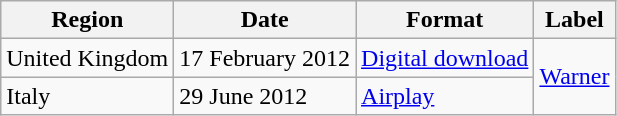<table class="wikitable sortable">
<tr>
<th>Region</th>
<th>Date</th>
<th>Format</th>
<th>Label</th>
</tr>
<tr>
<td>United Kingdom</td>
<td>17 February 2012</td>
<td><a href='#'>Digital download</a></td>
<td rowspan="2"><a href='#'>Warner</a></td>
</tr>
<tr>
<td>Italy</td>
<td>29 June 2012</td>
<td><a href='#'>Airplay</a></td>
</tr>
</table>
